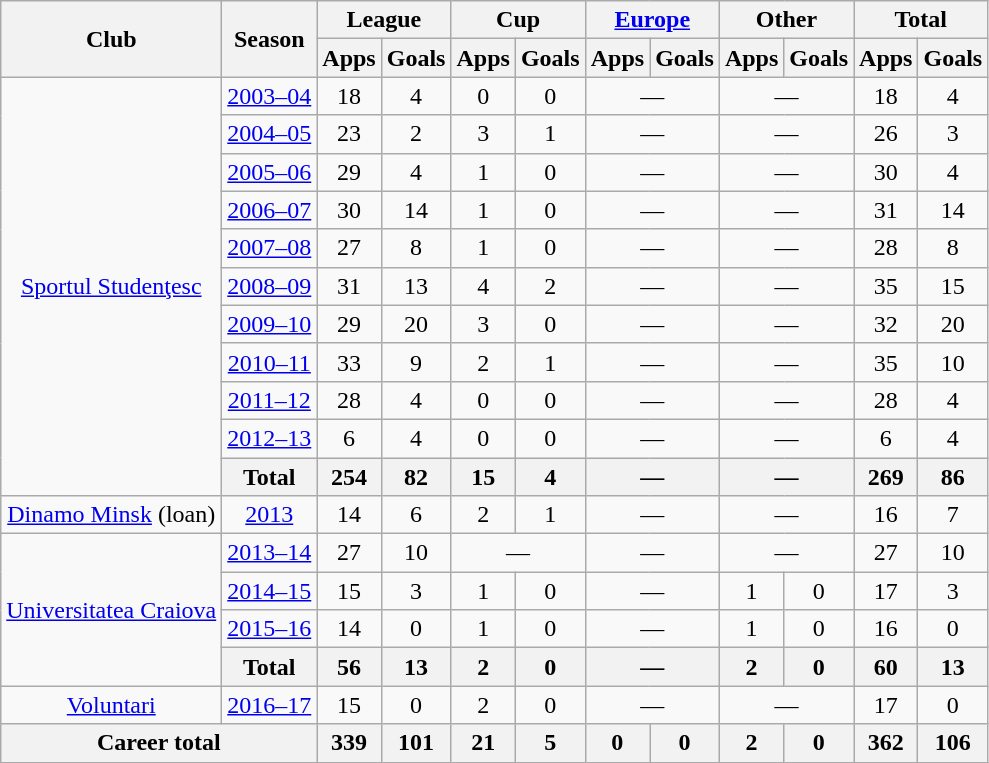<table class="wikitable" style="text-align: center;">
<tr>
<th rowspan="2">Club</th>
<th rowspan="2">Season</th>
<th colspan="2">League</th>
<th colspan="2">Cup</th>
<th colspan="2"><a href='#'>Europe</a></th>
<th colspan="2">Other</th>
<th colspan="2">Total</th>
</tr>
<tr>
<th>Apps</th>
<th>Goals</th>
<th>Apps</th>
<th>Goals</th>
<th>Apps</th>
<th>Goals</th>
<th>Apps</th>
<th>Goals</th>
<th>Apps</th>
<th>Goals</th>
</tr>
<tr>
<td rowspan="11"><a href='#'>Sportul Studenţesc</a></td>
<td><a href='#'>2003–04</a></td>
<td>18</td>
<td>4</td>
<td>0</td>
<td>0</td>
<td colspan="2">—</td>
<td colspan="2">—</td>
<td>18</td>
<td>4</td>
</tr>
<tr>
<td><a href='#'>2004–05</a></td>
<td>23</td>
<td>2</td>
<td>3</td>
<td>1</td>
<td colspan="2">—</td>
<td colspan="2">—</td>
<td>26</td>
<td>3</td>
</tr>
<tr>
<td><a href='#'>2005–06</a></td>
<td>29</td>
<td>4</td>
<td>1</td>
<td>0</td>
<td colspan="2">—</td>
<td colspan="2">—</td>
<td>30</td>
<td>4</td>
</tr>
<tr>
<td><a href='#'>2006–07</a></td>
<td>30</td>
<td>14</td>
<td>1</td>
<td>0</td>
<td colspan="2">—</td>
<td colspan="2">—</td>
<td>31</td>
<td>14</td>
</tr>
<tr>
<td><a href='#'>2007–08</a></td>
<td>27</td>
<td>8</td>
<td>1</td>
<td>0</td>
<td colspan="2">—</td>
<td colspan="2">—</td>
<td>28</td>
<td>8</td>
</tr>
<tr>
<td><a href='#'>2008–09</a></td>
<td>31</td>
<td>13</td>
<td>4</td>
<td>2</td>
<td colspan="2">—</td>
<td colspan="2">—</td>
<td>35</td>
<td>15</td>
</tr>
<tr>
<td><a href='#'>2009–10</a></td>
<td>29</td>
<td>20</td>
<td>3</td>
<td>0</td>
<td colspan="2">—</td>
<td colspan="2">—</td>
<td>32</td>
<td>20</td>
</tr>
<tr>
<td><a href='#'>2010–11</a></td>
<td>33</td>
<td>9</td>
<td>2</td>
<td>1</td>
<td colspan="2">—</td>
<td colspan="2">—</td>
<td>35</td>
<td>10</td>
</tr>
<tr>
<td><a href='#'>2011–12</a></td>
<td>28</td>
<td>4</td>
<td>0</td>
<td>0</td>
<td colspan="2">—</td>
<td colspan="2">—</td>
<td>28</td>
<td>4</td>
</tr>
<tr>
<td><a href='#'>2012–13</a></td>
<td>6</td>
<td>4</td>
<td>0</td>
<td>0</td>
<td colspan="2">—</td>
<td colspan="2">—</td>
<td>6</td>
<td>4</td>
</tr>
<tr>
<th>Total</th>
<th>254</th>
<th>82</th>
<th>15</th>
<th>4</th>
<th colspan="2">—</th>
<th colspan="2">—</th>
<th>269</th>
<th>86</th>
</tr>
<tr>
<td><a href='#'>Dinamo Minsk</a> (loan)</td>
<td><a href='#'>2013</a></td>
<td>14</td>
<td>6</td>
<td>2</td>
<td>1</td>
<td colspan="2">—</td>
<td colspan="2">—</td>
<td>16</td>
<td>7</td>
</tr>
<tr>
<td rowspan="4"><a href='#'>Universitatea Craiova</a></td>
<td><a href='#'>2013–14</a></td>
<td>27</td>
<td>10</td>
<td colspan="2">—</td>
<td colspan="2">—</td>
<td colspan="2">—</td>
<td>27</td>
<td>10</td>
</tr>
<tr>
<td><a href='#'>2014–15</a></td>
<td>15</td>
<td>3</td>
<td>1</td>
<td>0</td>
<td colspan="2">—</td>
<td>1</td>
<td>0</td>
<td>17</td>
<td>3</td>
</tr>
<tr>
<td><a href='#'>2015–16</a></td>
<td>14</td>
<td>0</td>
<td>1</td>
<td>0</td>
<td colspan="2">—</td>
<td>1</td>
<td>0</td>
<td>16</td>
<td>0</td>
</tr>
<tr>
<th>Total</th>
<th>56</th>
<th>13</th>
<th>2</th>
<th>0</th>
<th colspan="2">—</th>
<th>2</th>
<th>0</th>
<th>60</th>
<th>13</th>
</tr>
<tr>
<td><a href='#'>Voluntari</a></td>
<td><a href='#'>2016–17</a></td>
<td>15</td>
<td>0</td>
<td>2</td>
<td>0</td>
<td colspan="2">—</td>
<td colspan="2">—</td>
<td>17</td>
<td>0</td>
</tr>
<tr>
<th colspan="2">Career total</th>
<th>339</th>
<th>101</th>
<th>21</th>
<th>5</th>
<th>0</th>
<th>0</th>
<th>2</th>
<th>0</th>
<th>362</th>
<th>106</th>
</tr>
</table>
